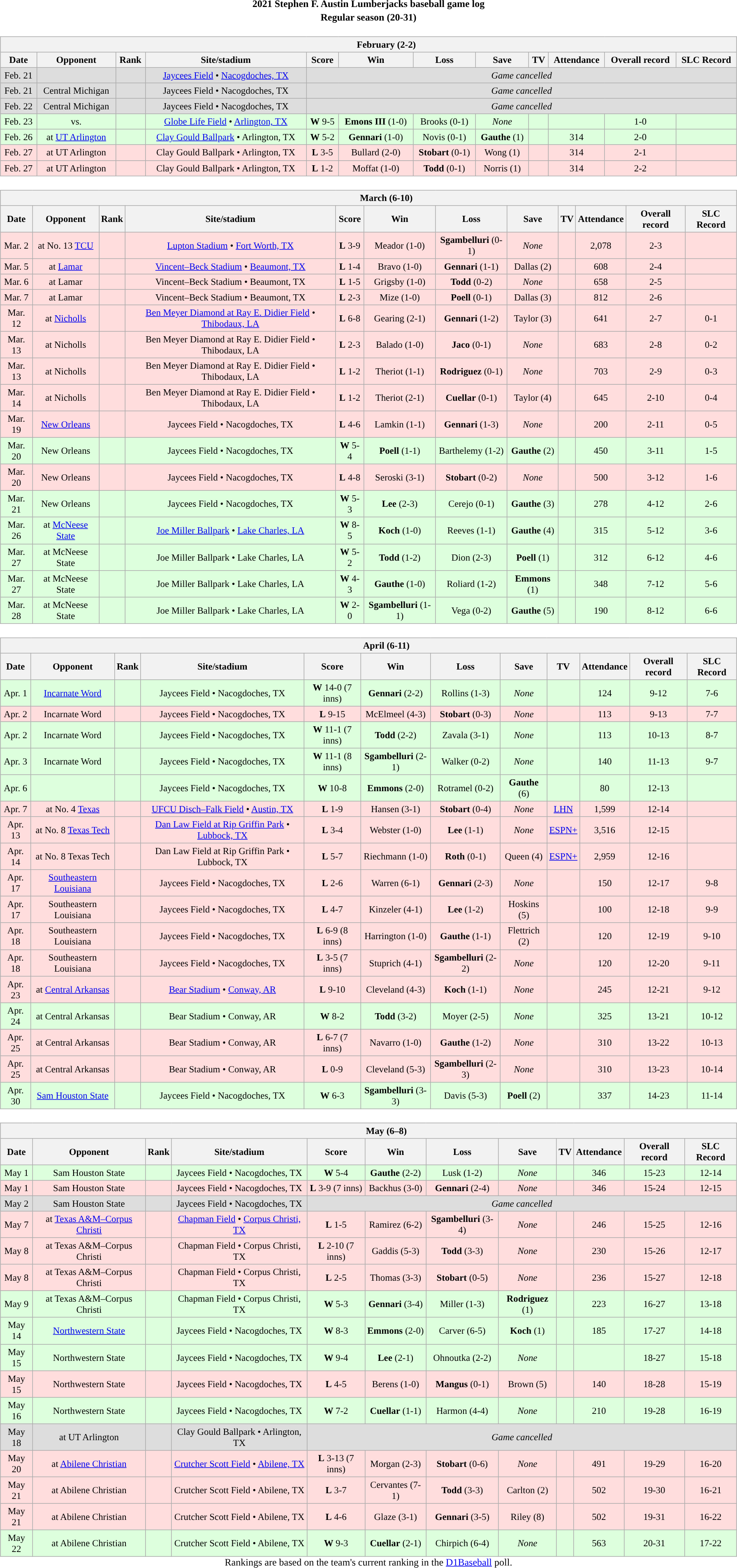<table class="toccolours" width=95% style="clear:both; margin:1.5em auto; text-align:center;">
<tr>
<th colspan=2>2021 Stephen F. Austin Lumberjacks baseball game log</th>
</tr>
<tr>
<th colspan=2>Regular season (20-31)</th>
</tr>
<tr valign="top">
<td><br><table class="wikitable collapsible" style="margin:auto; width:100%; text-align:center; font-size:95%">
<tr>
<th colspan=12 style="padding-left:4em;">February (2-2)</th>
</tr>
<tr>
<th>Date</th>
<th>Opponent</th>
<th>Rank</th>
<th>Site/stadium</th>
<th>Score</th>
<th>Win</th>
<th>Loss</th>
<th>Save</th>
<th>TV</th>
<th>Attendance</th>
<th>Overall record</th>
<th>SLC Record</th>
</tr>
<tr align="center" bgcolor=#dddddd>
<td>Feb. 21</td>
<td></td>
<td></td>
<td><a href='#'>Jaycees Field</a> • <a href='#'>Nacogdoches, TX</a></td>
<td colspan=12><em>Game cancelled</em></td>
</tr>
<tr align="center" bgcolor=#dddddd>
<td>Feb. 21</td>
<td>Central Michigan</td>
<td></td>
<td>Jaycees Field • Nacogdoches, TX</td>
<td colspan=12><em>Game cancelled</em></td>
</tr>
<tr align="center" bgcolor=#dddddd>
<td>Feb. 22</td>
<td>Central Michigan</td>
<td></td>
<td>Jaycees Field • Nacogdoches, TX</td>
<td colspan=12><em>Game cancelled</em></td>
</tr>
<tr align="center" bgcolor=#ddffdd>
<td>Feb. 23</td>
<td>vs. </td>
<td></td>
<td><a href='#'>Globe Life Field</a> • <a href='#'>Arlington, TX</a></td>
<td><strong>W</strong> 9-5</td>
<td><strong>Emons III</strong> (1-0)</td>
<td>Brooks (0-1)</td>
<td><em>None</em></td>
<td></td>
<td></td>
<td>1-0</td>
<td></td>
</tr>
<tr align="center" bgcolor=#ddffdd>
<td>Feb. 26</td>
<td>at <a href='#'>UT Arlington</a></td>
<td></td>
<td><a href='#'>Clay Gould Ballpark</a> • Arlington, TX</td>
<td><strong>W</strong> 5-2</td>
<td><strong>Gennari</strong> (1-0)</td>
<td>Novis (0-1)</td>
<td><strong>Gauthe</strong> (1)</td>
<td></td>
<td>314</td>
<td>2-0</td>
<td></td>
</tr>
<tr align="center" bgcolor=#ffdddd>
<td>Feb. 27</td>
<td>at UT Arlington</td>
<td></td>
<td>Clay Gould Ballpark • Arlington, TX</td>
<td><strong>L</strong> 3-5</td>
<td>Bullard (2-0)</td>
<td><strong>Stobart</strong> (0-1)</td>
<td>Wong (1)</td>
<td></td>
<td>314</td>
<td>2-1</td>
<td></td>
</tr>
<tr align="center" bgcolor=#ffdddd>
<td>Feb. 27</td>
<td>at UT Arlington</td>
<td></td>
<td>Clay Gould Ballpark • Arlington, TX</td>
<td><strong>L</strong> 1-2</td>
<td>Moffat (1-0)</td>
<td><strong>Todd</strong> (0-1)</td>
<td>Norris (1)</td>
<td></td>
<td>314</td>
<td>2-2</td>
<td></td>
</tr>
</table>
</td>
</tr>
<tr>
<td><br><table class="wikitable collapsible " style="margin:auto; width:100%; text-align:center; font-size:95%">
<tr>
<th colspan=12 style="padding-left:4em;">March (6-10)</th>
</tr>
<tr>
<th>Date</th>
<th>Opponent</th>
<th>Rank</th>
<th>Site/stadium</th>
<th>Score</th>
<th>Win</th>
<th>Loss</th>
<th>Save</th>
<th>TV</th>
<th>Attendance</th>
<th>Overall record</th>
<th>SLC Record</th>
</tr>
<tr align="center" bgcolor=#ffdddd>
<td>Mar. 2</td>
<td>at No. 13 <a href='#'>TCU</a></td>
<td></td>
<td><a href='#'>Lupton Stadium</a> • <a href='#'>Fort Worth, TX</a></td>
<td><strong>L</strong> 3-9</td>
<td>Meador (1-0)</td>
<td><strong>Sgambelluri</strong> (0-1)</td>
<td><em>None</em></td>
<td></td>
<td>2,078</td>
<td>2-3</td>
<td></td>
</tr>
<tr align="center" bgcolor=#ffdddd>
<td>Mar. 5</td>
<td>at <a href='#'>Lamar</a></td>
<td></td>
<td><a href='#'>Vincent–Beck Stadium</a> • <a href='#'>Beaumont, TX</a></td>
<td><strong>L</strong> 1-4</td>
<td>Bravo (1-0)</td>
<td><strong>Gennari</strong> (1-1)</td>
<td>Dallas (2)</td>
<td></td>
<td>608</td>
<td>2-4</td>
<td></td>
</tr>
<tr align="center" bgcolor=#ffdddd>
<td>Mar. 6</td>
<td>at Lamar</td>
<td></td>
<td>Vincent–Beck Stadium • Beaumont, TX</td>
<td><strong>L</strong> 1-5</td>
<td>Grigsby (1-0)</td>
<td><strong>Todd</strong> (0-2)</td>
<td><em>None</em></td>
<td></td>
<td>658</td>
<td>2-5</td>
<td></td>
</tr>
<tr align="center" bgcolor=#ffdddd>
<td>Mar. 7</td>
<td>at Lamar</td>
<td></td>
<td>Vincent–Beck Stadium • Beaumont, TX</td>
<td><strong>L</strong> 2-3</td>
<td>Mize (1-0)</td>
<td><strong>Poell</strong> (0-1)</td>
<td>Dallas (3)</td>
<td></td>
<td>812</td>
<td>2-6</td>
<td></td>
</tr>
<tr align="center" bgcolor=#ffdddd>
<td>Mar. 12</td>
<td>at <a href='#'>Nicholls</a></td>
<td></td>
<td><a href='#'>Ben Meyer Diamond at Ray E. Didier Field</a> • <a href='#'>Thibodaux, LA</a></td>
<td><strong>L</strong> 6-8</td>
<td>Gearing (2-1)</td>
<td><strong>Gennari</strong> (1-2)</td>
<td>Taylor (3)</td>
<td></td>
<td>641</td>
<td>2-7</td>
<td>0-1</td>
</tr>
<tr align="center" bgcolor=#ffdddd>
<td>Mar. 13</td>
<td>at Nicholls</td>
<td></td>
<td>Ben Meyer Diamond at Ray E. Didier Field • Thibodaux, LA</td>
<td><strong>L</strong> 2-3</td>
<td>Balado (1-0)</td>
<td><strong>Jaco</strong> (0-1)</td>
<td><em>None</em></td>
<td></td>
<td>683</td>
<td>2-8</td>
<td>0-2</td>
</tr>
<tr align="center" bgcolor=#ffdddd>
<td>Mar. 13</td>
<td>at Nicholls</td>
<td></td>
<td>Ben Meyer Diamond at Ray E. Didier Field • Thibodaux, LA</td>
<td><strong>L</strong> 1-2</td>
<td>Theriot (1-1)</td>
<td><strong>Rodriguez</strong> (0-1)</td>
<td><em>None</em></td>
<td></td>
<td>703</td>
<td>2-9</td>
<td>0-3</td>
</tr>
<tr align="center" bgcolor=#ffdddd>
<td>Mar. 14</td>
<td>at Nicholls</td>
<td></td>
<td>Ben Meyer Diamond at Ray E. Didier Field • Thibodaux, LA</td>
<td><strong>L</strong> 1-2</td>
<td>Theriot (2-1)</td>
<td><strong>Cuellar</strong> (0-1)</td>
<td>Taylor (4)</td>
<td></td>
<td>645</td>
<td>2-10</td>
<td>0-4</td>
</tr>
<tr align="center" bgcolor=#ffdddd>
<td>Mar. 19</td>
<td><a href='#'>New Orleans</a></td>
<td></td>
<td>Jaycees Field • Nacogdoches, TX</td>
<td><strong>L</strong> 4-6</td>
<td>Lamkin (1-1)</td>
<td><strong>Gennari</strong> (1-3)</td>
<td><em>None</em></td>
<td></td>
<td>200</td>
<td>2-11</td>
<td>0-5</td>
</tr>
<tr align="center" bgcolor=#ddffdd>
<td>Mar. 20</td>
<td>New Orleans</td>
<td></td>
<td>Jaycees Field • Nacogdoches, TX</td>
<td><strong>W</strong> 5-4</td>
<td><strong>Poell</strong> (1-1)</td>
<td>Barthelemy (1-2)</td>
<td><strong>Gauthe</strong> (2)</td>
<td></td>
<td>450</td>
<td>3-11</td>
<td>1-5</td>
</tr>
<tr align="center" bgcolor=#ffdddd>
<td>Mar. 20</td>
<td>New Orleans</td>
<td></td>
<td>Jaycees Field • Nacogdoches, TX</td>
<td><strong>L</strong> 4-8</td>
<td>Seroski (3-1)</td>
<td><strong>Stobart</strong> (0-2)</td>
<td><em>None</em></td>
<td></td>
<td>500</td>
<td>3-12</td>
<td>1-6</td>
</tr>
<tr align="center" bgcolor=#ddffdd>
<td>Mar. 21</td>
<td>New Orleans</td>
<td></td>
<td>Jaycees Field • Nacogdoches, TX</td>
<td><strong>W</strong> 5-3</td>
<td><strong>Lee</strong> (2-3)</td>
<td>Cerejo (0-1)</td>
<td><strong>Gauthe</strong> (3)</td>
<td></td>
<td>278</td>
<td>4-12</td>
<td>2-6</td>
</tr>
<tr align="center" bgcolor=#ddffdd>
<td>Mar. 26</td>
<td>at <a href='#'>McNeese State</a></td>
<td></td>
<td><a href='#'>Joe Miller Ballpark</a> • <a href='#'>Lake Charles, LA</a></td>
<td><strong>W</strong> 8-5</td>
<td><strong>Koch</strong> (1-0)</td>
<td>Reeves (1-1)</td>
<td><strong>Gauthe</strong> (4)</td>
<td></td>
<td>315</td>
<td>5-12</td>
<td>3-6</td>
</tr>
<tr align="center" bgcolor=#ddffdd>
<td>Mar. 27</td>
<td>at McNeese State</td>
<td></td>
<td>Joe Miller Ballpark • Lake Charles, LA</td>
<td><strong>W</strong> 5-2</td>
<td><strong>Todd</strong> (1-2)</td>
<td>Dion (2-3)</td>
<td><strong>Poell</strong> (1)</td>
<td></td>
<td>312</td>
<td>6-12</td>
<td>4-6</td>
</tr>
<tr align="center" bgcolor=#ddffdd>
<td>Mar. 27</td>
<td>at McNeese State</td>
<td></td>
<td>Joe Miller Ballpark • Lake Charles, LA</td>
<td><strong>W</strong> 4-3</td>
<td><strong>Gauthe</strong> (1-0)</td>
<td>Roliard (1-2)</td>
<td><strong>Emmons</strong> (1)</td>
<td></td>
<td>348</td>
<td>7-12</td>
<td>5-6</td>
</tr>
<tr align="center" bgcolor=#ddffdd>
<td>Mar. 28</td>
<td>at McNeese State</td>
<td></td>
<td>Joe Miller Ballpark • Lake Charles, LA</td>
<td><strong>W</strong> 2-0</td>
<td><strong>Sgambelluri</strong> (1-1)</td>
<td>Vega (0-2)</td>
<td><strong>Gauthe</strong> (5)</td>
<td></td>
<td>190</td>
<td>8-12</td>
<td>6-6</td>
</tr>
</table>
</td>
</tr>
<tr>
<td><br><table class="wikitable collapsible" style="margin:auto; width:100%; text-align:center; font-size:95%">
<tr>
<th colspan=12 style="padding-left:4em;">April (6-11)</th>
</tr>
<tr>
<th>Date</th>
<th>Opponent</th>
<th>Rank</th>
<th>Site/stadium</th>
<th>Score</th>
<th>Win</th>
<th>Loss</th>
<th>Save</th>
<th>TV</th>
<th>Attendance</th>
<th>Overall record</th>
<th>SLC Record</th>
</tr>
<tr align="center" bgcolor=#ddffdd>
<td>Apr. 1</td>
<td><a href='#'>Incarnate Word</a></td>
<td></td>
<td>Jaycees Field • Nacogdoches, TX</td>
<td><strong>W</strong> 14-0 (7 inns)</td>
<td><strong>Gennari</strong> (2-2)</td>
<td>Rollins (1-3)</td>
<td><em>None</em></td>
<td></td>
<td>124</td>
<td>9-12</td>
<td>7-6</td>
</tr>
<tr align="center" bgcolor=#ffdddd>
<td>Apr. 2</td>
<td>Incarnate Word</td>
<td></td>
<td>Jaycees Field • Nacogdoches, TX</td>
<td><strong>L</strong> 9-15</td>
<td>McElmeel (4-3)</td>
<td><strong>Stobart</strong> (0-3)</td>
<td><em>None</em></td>
<td></td>
<td>113</td>
<td>9-13</td>
<td>7-7</td>
</tr>
<tr align="center" bgcolor=#ddffdd>
<td>Apr. 2</td>
<td>Incarnate Word</td>
<td></td>
<td>Jaycees Field • Nacogdoches, TX</td>
<td><strong>W</strong> 11-1 (7 inns)</td>
<td><strong>Todd</strong> (2-2)</td>
<td>Zavala (3-1)</td>
<td><em>None</em></td>
<td></td>
<td>113</td>
<td>10-13</td>
<td>8-7</td>
</tr>
<tr align="center" bgcolor=#ddffdd>
<td>Apr. 3</td>
<td>Incarnate Word</td>
<td></td>
<td>Jaycees Field • Nacogdoches, TX</td>
<td><strong>W</strong> 11-1 (8 inns)</td>
<td><strong>Sgambelluri</strong> (2-1)</td>
<td>Walker (0-2)</td>
<td><em>None</em></td>
<td></td>
<td>140</td>
<td>11-13</td>
<td>9-7</td>
</tr>
<tr align="center" bgcolor=#ddffdd>
<td>Apr. 6</td>
<td></td>
<td></td>
<td>Jaycees Field • Nacogdoches, TX</td>
<td><strong>W</strong> 10-8</td>
<td><strong>Emmons</strong> (2-0)</td>
<td>Rotramel (0-2)</td>
<td><strong>Gauthe</strong> (6)</td>
<td></td>
<td>80</td>
<td>12-13</td>
<td></td>
</tr>
<tr align="center" bgcolor=#ffdddd>
<td>Apr. 7</td>
<td>at No. 4 <a href='#'>Texas</a></td>
<td></td>
<td><a href='#'>UFCU Disch–Falk Field</a> • <a href='#'>Austin, TX</a></td>
<td><strong>L</strong> 1-9</td>
<td>Hansen (3-1)</td>
<td><strong>Stobart</strong> (0-4)</td>
<td><em>None</em></td>
<td><a href='#'>LHN</a></td>
<td>1,599</td>
<td>12-14</td>
<td></td>
</tr>
<tr align="center" bgcolor=#ffdddd>
<td>Apr. 13</td>
<td>at No. 8 <a href='#'>Texas Tech</a></td>
<td></td>
<td><a href='#'>Dan Law Field at Rip Griffin Park</a> • <a href='#'>Lubbock, TX</a></td>
<td><strong>L</strong> 3-4</td>
<td>Webster (1-0)</td>
<td><strong>Lee</strong> (1-1)</td>
<td><em>None</em></td>
<td><a href='#'>ESPN+</a></td>
<td>3,516</td>
<td>12-15</td>
<td></td>
</tr>
<tr align="center" bgcolor=#ffdddd>
<td>Apr. 14</td>
<td>at No. 8 Texas Tech</td>
<td></td>
<td>Dan Law Field at Rip Griffin Park • Lubbock, TX</td>
<td><strong>L</strong> 5-7</td>
<td>Riechmann (1-0)</td>
<td><strong>Roth</strong> (0-1)</td>
<td>Queen (4)</td>
<td><a href='#'>ESPN+</a></td>
<td>2,959</td>
<td>12-16</td>
<td></td>
</tr>
<tr align="center" bgcolor=#ffdddd>
<td>Apr. 17</td>
<td><a href='#'>Southeastern Louisiana</a></td>
<td></td>
<td>Jaycees Field • Nacogdoches, TX</td>
<td><strong>L</strong> 2-6</td>
<td>Warren (6-1)</td>
<td><strong>Gennari</strong> (2-3)</td>
<td><em>None</em></td>
<td></td>
<td>150</td>
<td>12-17</td>
<td>9-8</td>
</tr>
<tr align="center" bgcolor=#ffdddd>
<td>Apr. 17</td>
<td>Southeastern Louisiana</td>
<td></td>
<td>Jaycees Field • Nacogdoches, TX</td>
<td><strong>L</strong> 4-7</td>
<td>Kinzeler (4-1)</td>
<td><strong>Lee</strong> (1-2)</td>
<td>Hoskins (5)</td>
<td></td>
<td>100</td>
<td>12-18</td>
<td>9-9</td>
</tr>
<tr align="center" bgcolor=#ffdddd>
<td>Apr. 18</td>
<td>Southeastern Louisiana</td>
<td></td>
<td>Jaycees Field • Nacogdoches, TX</td>
<td><strong>L</strong> 6-9 (8 inns)</td>
<td>Harrington (1-0)</td>
<td><strong>Gauthe</strong> (1-1)</td>
<td>Flettrich (2)</td>
<td></td>
<td>120</td>
<td>12-19</td>
<td>9-10</td>
</tr>
<tr align="center" bgcolor=#ffdddd>
<td>Apr. 18</td>
<td>Southeastern Louisiana</td>
<td></td>
<td>Jaycees Field • Nacogdoches, TX</td>
<td><strong>L</strong> 3-5 (7 inns)</td>
<td>Stuprich (4-1)</td>
<td><strong>Sgambelluri</strong> (2-2)</td>
<td><em>None</em></td>
<td></td>
<td>120</td>
<td>12-20</td>
<td>9-11</td>
</tr>
<tr align="center" bgcolor=#ffdddd>
<td>Apr. 23</td>
<td>at <a href='#'>Central Arkansas</a></td>
<td></td>
<td><a href='#'>Bear Stadium</a> • <a href='#'>Conway, AR</a></td>
<td><strong>L</strong> 9-10</td>
<td>Cleveland (4-3)</td>
<td><strong>Koch</strong> (1-1)</td>
<td><em>None</em></td>
<td></td>
<td>245</td>
<td>12-21</td>
<td>9-12</td>
</tr>
<tr align="center" bgcolor=#ddffdd>
<td>Apr. 24</td>
<td>at Central Arkansas</td>
<td></td>
<td>Bear Stadium • Conway, AR</td>
<td><strong>W</strong> 8-2</td>
<td><strong>Todd</strong> (3-2)</td>
<td>Moyer (2-5)</td>
<td><em>None</em></td>
<td></td>
<td>325</td>
<td>13-21</td>
<td>10-12</td>
</tr>
<tr align="center" bgcolor=#ffdddd>
<td>Apr. 25</td>
<td>at Central Arkansas</td>
<td></td>
<td>Bear Stadium • Conway, AR</td>
<td><strong>L</strong> 6-7 (7 inns)</td>
<td>Navarro (1-0)</td>
<td><strong>Gauthe</strong> (1-2)</td>
<td><em>None</em></td>
<td></td>
<td>310</td>
<td>13-22</td>
<td>10-13</td>
</tr>
<tr align="center" bgcolor=#ffdddd>
<td>Apr. 25</td>
<td>at Central Arkansas</td>
<td></td>
<td>Bear Stadium • Conway, AR</td>
<td><strong>L</strong> 0-9</td>
<td>Cleveland (5-3)</td>
<td><strong>Sgambelluri</strong> (2-3)</td>
<td><em>None</em></td>
<td></td>
<td>310</td>
<td>13-23</td>
<td>10-14</td>
</tr>
<tr align="center" bgcolor=#ddffdd>
<td>Apr. 30</td>
<td><a href='#'>Sam Houston State</a></td>
<td></td>
<td>Jaycees Field • Nacogdoches, TX</td>
<td><strong>W</strong> 6-3</td>
<td><strong>Sgambelluri</strong> (3-3)</td>
<td>Davis (5-3)</td>
<td><strong>Poell</strong> (2)</td>
<td></td>
<td>337</td>
<td>14-23</td>
<td>11-14</td>
</tr>
</table>
</td>
</tr>
<tr>
<td><br><table class="wikitable collapsible" style="margin:auto; width:100%; text-align:center; font-size:95%">
<tr>
<th colspan=13 style="padding-left:4em;">May (6–8)</th>
</tr>
<tr>
<th>Date</th>
<th>Opponent</th>
<th>Rank</th>
<th>Site/stadium</th>
<th>Score</th>
<th>Win</th>
<th>Loss</th>
<th>Save</th>
<th>TV</th>
<th>Attendance</th>
<th>Overall record</th>
<th>SLC Record</th>
</tr>
<tr align="center" bgcolor=#ddffdd>
<td>May 1</td>
<td>Sam Houston State</td>
<td></td>
<td>Jaycees Field • Nacogdoches, TX</td>
<td><strong>W</strong> 5-4</td>
<td><strong>Gauthe</strong> (2-2)</td>
<td>Lusk (1-2)</td>
<td><em>None</em></td>
<td></td>
<td>346</td>
<td>15-23</td>
<td>12-14</td>
</tr>
<tr align="center" bgcolor=#ffdddd>
<td>May 1</td>
<td>Sam Houston State</td>
<td></td>
<td>Jaycees Field • Nacogdoches, TX</td>
<td><strong>L</strong> 3-9 (7 inns)</td>
<td>Backhus (3-0)</td>
<td><strong>Gennari</strong> (2-4)</td>
<td><em>None</em></td>
<td></td>
<td>346</td>
<td>15-24</td>
<td>12-15</td>
</tr>
<tr align="center" bgcolor=#dddddd>
<td>May 2</td>
<td>Sam Houston State</td>
<td></td>
<td>Jaycees Field • Nacogdoches, TX</td>
<td colspan=12><em>Game cancelled</em></td>
</tr>
<tr align="center" bgcolor=#ffdddd>
<td>May 7</td>
<td>at <a href='#'>Texas A&M–Corpus Christi</a></td>
<td></td>
<td><a href='#'>Chapman Field</a> • <a href='#'>Corpus Christi, TX</a></td>
<td><strong>L</strong> 1-5</td>
<td>Ramirez (6-2)</td>
<td><strong>Sgambelluri</strong> (3-4)</td>
<td><em>None</em></td>
<td></td>
<td>246</td>
<td>15-25</td>
<td>12-16</td>
</tr>
<tr align="center" bgcolor=#ffdddd>
<td>May 8</td>
<td>at Texas A&M–Corpus Christi</td>
<td></td>
<td>Chapman Field • Corpus Christi, TX</td>
<td><strong>L</strong> 2-10 (7 inns)</td>
<td>Gaddis (5-3)</td>
<td><strong>Todd</strong> (3-3)</td>
<td><em>None</em></td>
<td></td>
<td>230</td>
<td>15-26</td>
<td>12-17</td>
</tr>
<tr align="center" bgcolor=#ffdddd>
<td>May 8</td>
<td>at Texas A&M–Corpus Christi</td>
<td></td>
<td>Chapman Field • Corpus Christi, TX</td>
<td><strong>L</strong> 2-5</td>
<td>Thomas (3-3)</td>
<td><strong>Stobart</strong> (0-5)</td>
<td><em>None</em></td>
<td></td>
<td>236</td>
<td>15-27</td>
<td>12-18</td>
</tr>
<tr align="center" bgcolor=#ddffdd>
<td>May 9</td>
<td>at Texas A&M–Corpus Christi</td>
<td></td>
<td>Chapman Field • Corpus Christi, TX</td>
<td><strong>W</strong> 5-3</td>
<td><strong>Gennari</strong> (3-4)</td>
<td>Miller (1-3)</td>
<td><strong>Rodriguez</strong> (1)</td>
<td></td>
<td>223</td>
<td>16-27</td>
<td>13-18</td>
</tr>
<tr align="center" bgcolor=#ddffdd>
<td>May 14</td>
<td><a href='#'>Northwestern State</a></td>
<td></td>
<td>Jaycees Field • Nacogdoches, TX</td>
<td><strong>W</strong> 8-3</td>
<td><strong>Emmons</strong> (2-0)</td>
<td>Carver (6-5)</td>
<td><strong>Koch</strong> (1)</td>
<td></td>
<td>185</td>
<td>17-27</td>
<td>14-18</td>
</tr>
<tr align="center" bgcolor=#ddffdd>
<td>May 15</td>
<td>Northwestern State</td>
<td></td>
<td>Jaycees Field • Nacogdoches, TX</td>
<td><strong>W</strong> 9-4</td>
<td><strong>Lee</strong> (2-1)</td>
<td>Ohnoutka (2-2)</td>
<td><em>None</em></td>
<td></td>
<td></td>
<td>18-27</td>
<td>15-18</td>
</tr>
<tr align="center" bgcolor=#ffdddd>
<td>May 15</td>
<td>Northwestern State</td>
<td></td>
<td>Jaycees Field • Nacogdoches, TX</td>
<td><strong>L</strong> 4-5</td>
<td>Berens (1-0)</td>
<td><strong>Mangus</strong> (0-1)</td>
<td>Brown (5)</td>
<td></td>
<td>140</td>
<td>18-28</td>
<td>15-19</td>
</tr>
<tr align="center" bgcolor=#ddffdd>
<td>May 16</td>
<td>Northwestern State</td>
<td></td>
<td>Jaycees Field • Nacogdoches, TX</td>
<td><strong>W</strong> 7-2</td>
<td><strong>Cuellar</strong> (1-1)</td>
<td>Harmon (4-4)</td>
<td><em>None</em></td>
<td></td>
<td>210</td>
<td>19-28</td>
<td>16-19</td>
</tr>
<tr align="center" bgcolor=#dddddd>
<td>May 18</td>
<td>at UT Arlington</td>
<td></td>
<td>Clay Gould Ballpark • Arlington, TX</td>
<td colspan=12><em>Game cancelled</em></td>
</tr>
<tr align="center" bgcolor=#ffdddd>
<td>May 20</td>
<td>at <a href='#'>Abilene Christian</a></td>
<td></td>
<td><a href='#'>Crutcher Scott Field</a> • <a href='#'>Abilene, TX</a></td>
<td><strong>L</strong> 3-13 (7 inns)</td>
<td>Morgan (2-3)</td>
<td><strong>Stobart</strong> (0-6)</td>
<td><em>None</em></td>
<td></td>
<td>491</td>
<td>19-29</td>
<td>16-20</td>
</tr>
<tr align="center" bgcolor=#ffdddd>
<td>May 21</td>
<td>at Abilene Christian</td>
<td></td>
<td>Crutcher Scott Field • Abilene, TX</td>
<td><strong>L</strong> 3-7</td>
<td>Cervantes (7-1)</td>
<td><strong>Todd</strong> (3-3)</td>
<td>Carlton (2)</td>
<td></td>
<td>502</td>
<td>19-30</td>
<td>16-21</td>
</tr>
<tr align="center" bgcolor=#ffdddd>
<td>May 21</td>
<td>at Abilene Christian</td>
<td></td>
<td>Crutcher Scott Field • Abilene, TX</td>
<td><strong>L</strong> 4-6</td>
<td>Glaze (3-1)</td>
<td><strong>Gennari</strong> (3-5)</td>
<td>Riley (8)</td>
<td></td>
<td>502</td>
<td>19-31</td>
<td>16-22</td>
</tr>
<tr align="center" bgcolor=#ddffdd>
<td>May 22</td>
<td>at Abilene Christian</td>
<td></td>
<td>Crutcher Scott Field • Abilene, TX</td>
<td><strong>W</strong> 9-3</td>
<td><strong>Cuellar</strong> (2-1)</td>
<td>Chirpich (6-4)</td>
<td><em>None</em></td>
<td></td>
<td>563</td>
<td>20-31</td>
<td>17-22</td>
</tr>
</table>
Rankings are based on the team's current ranking in the <a href='#'>D1Baseball</a> poll.</td>
</tr>
</table>
